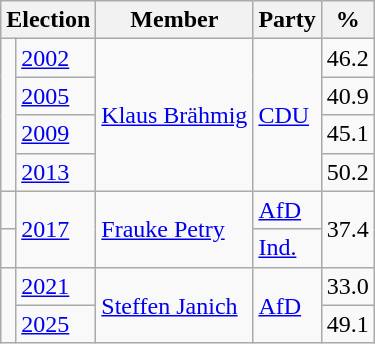<table class=wikitable>
<tr>
<th colspan=2>Election</th>
<th>Member</th>
<th>Party</th>
<th>%</th>
</tr>
<tr>
<td rowspan=4 bgcolor=></td>
<td><a href='#'>2002</a></td>
<td rowspan=4><a href='#'>Klaus Brähmig</a></td>
<td rowspan=4><a href='#'>CDU</a></td>
<td align=right>46.2</td>
</tr>
<tr>
<td><a href='#'>2005</a></td>
<td align=right>40.9</td>
</tr>
<tr>
<td><a href='#'>2009</a></td>
<td align=right>45.1</td>
</tr>
<tr>
<td><a href='#'>2013</a></td>
<td align=right>50.2</td>
</tr>
<tr>
<td bgcolor=></td>
<td rowspan=2><a href='#'>2017</a></td>
<td rowspan=2><a href='#'>Frauke Petry</a></td>
<td><a href='#'>AfD</a></td>
<td rowspan=2 align=right>37.4</td>
</tr>
<tr>
<td bgcolor=></td>
<td><a href='#'>Ind.</a></td>
</tr>
<tr>
<td rowspan=2 bgcolor=></td>
<td><a href='#'>2021</a></td>
<td rowspan=2><a href='#'>Steffen Janich</a></td>
<td rowspan=2><a href='#'>AfD</a></td>
<td align=right>33.0</td>
</tr>
<tr>
<td><a href='#'>2025</a></td>
<td align=right>49.1</td>
</tr>
</table>
